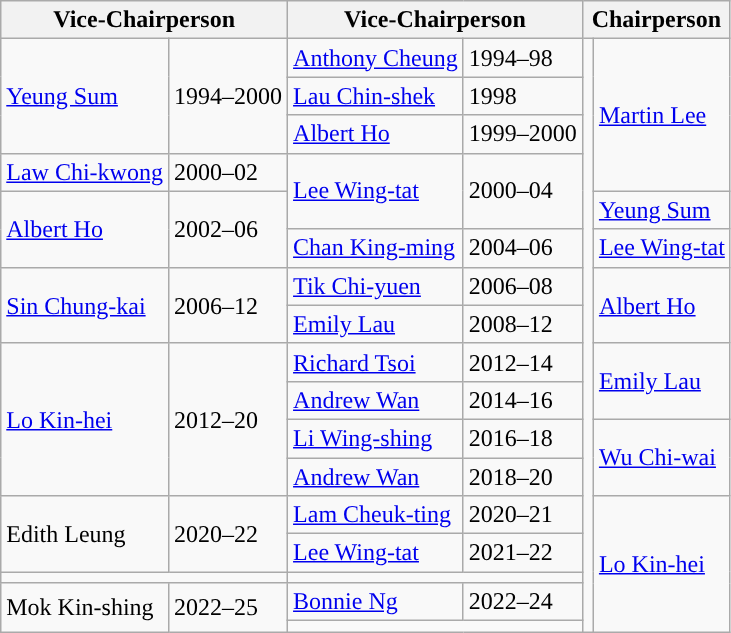<table class="wikitable">
<tr>
<th colspan="2">Vice-Chairperson</th>
<th colspan="2">Vice-Chairperson</th>
<th colspan="2">Chairperson</th>
</tr>
<tr>
<td rowspan="3"><a href='#'>Yeung Sum</a></td>
<td rowspan="3">1994–2000</td>
<td><a href='#'>Anthony Cheung</a></td>
<td>1994–98</td>
<td rowspan="17" style="background-color:"></td>
<td rowspan="4"><a href='#'>Martin Lee</a></td>
</tr>
<tr>
<td><a href='#'>Lau Chin-shek</a></td>
<td>1998</td>
</tr>
<tr>
<td><a href='#'>Albert Ho</a></td>
<td>1999–2000</td>
</tr>
<tr>
<td><a href='#'>Law Chi-kwong</a></td>
<td>2000–02</td>
<td rowspan="2"><a href='#'>Lee Wing-tat</a></td>
<td rowspan="2">2000–04</td>
</tr>
<tr>
<td rowspan="2"><a href='#'>Albert Ho</a></td>
<td rowspan="2">2002–06</td>
<td><a href='#'>Yeung Sum</a></td>
</tr>
<tr>
<td><a href='#'>Chan King-ming</a></td>
<td>2004–06</td>
<td><a href='#'>Lee Wing-tat</a></td>
</tr>
<tr>
<td rowspan="2"><a href='#'>Sin Chung-kai</a></td>
<td rowspan="2">2006–12</td>
<td><a href='#'>Tik Chi-yuen</a></td>
<td>2006–08</td>
<td rowspan="2"><a href='#'>Albert Ho</a></td>
</tr>
<tr>
<td><a href='#'>Emily Lau</a></td>
<td>2008–12</td>
</tr>
<tr>
<td rowspan="4"><a href='#'>Lo Kin-hei</a></td>
<td rowspan="4">2012–20</td>
<td><a href='#'>Richard Tsoi</a></td>
<td>2012–14</td>
<td rowspan="2"><a href='#'>Emily Lau</a></td>
</tr>
<tr>
<td><a href='#'>Andrew Wan</a></td>
<td>2014–16</td>
</tr>
<tr>
<td><a href='#'>Li Wing-shing</a></td>
<td>2016–18</td>
<td rowspan="2"><a href='#'>Wu Chi-wai</a></td>
</tr>
<tr>
<td><a href='#'>Andrew Wan</a></td>
<td>2018–20</td>
</tr>
<tr>
<td rowspan="2">Edith Leung</td>
<td rowspan="2">2020–22</td>
<td><a href='#'>Lam Cheuk-ting</a></td>
<td>2020–21</td>
<td rowspan="5"><a href='#'>Lo Kin-hei</a></td>
</tr>
<tr>
<td><a href='#'>Lee Wing-tat</a></td>
<td>2021–22</td>
</tr>
<tr>
<td colspan="2"></td>
<td colspan="2"></td>
</tr>
<tr>
<td rowspan="2">Mok Kin-shing</td>
<td rowspan="2">2022–25</td>
<td><a href='#'>Bonnie Ng</a></td>
<td>2022–24</td>
</tr>
<tr>
<td colspan="2"></td>
</tr>
</table>
